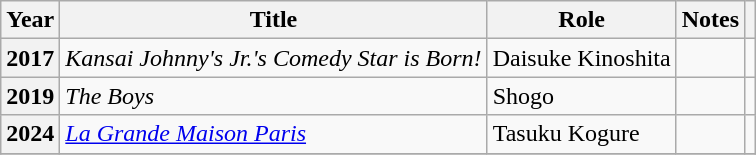<table class="wikitable sortable">
<tr>
<th>Year</th>
<th>Title</th>
<th>Role</th>
<th class="unsortable">Notes</th>
<th class="unsortable"></th>
</tr>
<tr>
<th>2017</th>
<td><em>Kansai Johnny's Jr.'s Comedy Star is Born!</em></td>
<td>Daisuke Kinoshita</td>
<td></td>
<td></td>
</tr>
<tr>
<th>2019</th>
<td><em>The Boys</em></td>
<td>Shogo</td>
<td></td>
<td></td>
</tr>
<tr>
<th>2024</th>
<td><em><a href='#'>La Grande Maison Paris</a></em></td>
<td>Tasuku Kogure</td>
<td></td>
<td></td>
</tr>
<tr>
</tr>
</table>
